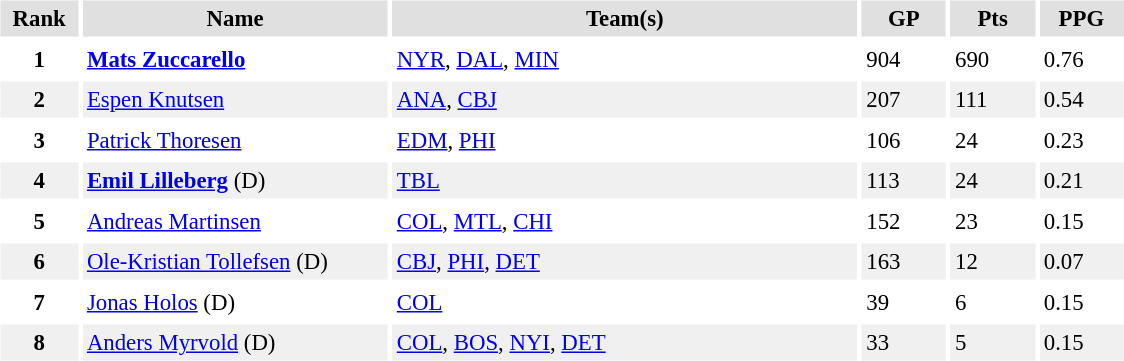<table id="Table3" cellspacing="3" cellpadding="3" style="font-size:95%;">
<tr style="text-align:center; background:#e0e0e0">
<th style="width:3em;">Rank</th>
<th style="width:13em;">Name</th>
<th style="width:20em;">Team(s)</th>
<th style="width:3.3em;">GP</th>
<th style="width:3.3em;">Pts</th>
<th style="width:3.3em;">PPG</th>
</tr>
<tr>
<th>1</th>
<td><strong><a href='#'>Mats Zuccarello</a></strong></td>
<td><a href='#'>NYR</a>, <a href='#'>DAL</a>, <a href='#'>MIN</a></td>
<td>904</td>
<td>690</td>
<td>0.76</td>
</tr>
<tr style="background:#f0f0f0;">
<th>2</th>
<td><a href='#'>Espen Knutsen</a></td>
<td><a href='#'>ANA</a>, <a href='#'>CBJ</a></td>
<td>207</td>
<td>111</td>
<td>0.54</td>
</tr>
<tr>
<th>3</th>
<td><a href='#'>Patrick Thoresen</a></td>
<td><a href='#'>EDM</a>, <a href='#'>PHI</a></td>
<td>106</td>
<td>24</td>
<td>0.23</td>
</tr>
<tr style="background:#f0f0f0;">
<th>4</th>
<td><strong><a href='#'>Emil Lilleberg</a></strong> (D)</td>
<td><a href='#'>TBL</a></td>
<td>113</td>
<td>24</td>
<td>0.21</td>
</tr>
<tr>
<th>5</th>
<td><a href='#'>Andreas Martinsen</a></td>
<td><a href='#'>COL</a>, <a href='#'>MTL</a>, <a href='#'>CHI</a></td>
<td>152</td>
<td>23</td>
<td>0.15</td>
</tr>
<tr style="background:#f0f0f0;">
<th>6</th>
<td><a href='#'>Ole-Kristian Tollefsen</a> (D)</td>
<td><a href='#'>CBJ</a>, <a href='#'>PHI</a>, <a href='#'>DET</a></td>
<td>163</td>
<td>12</td>
<td>0.07</td>
</tr>
<tr>
<th>7</th>
<td><a href='#'>Jonas Holos</a> (D)</td>
<td><a href='#'>COL</a></td>
<td>39</td>
<td>6</td>
<td>0.15</td>
</tr>
<tr style="background:#f0f0f0;">
<th>8</th>
<td><a href='#'>Anders Myrvold</a> (D)</td>
<td><a href='#'>COL</a>, <a href='#'>BOS</a>, <a href='#'>NYI</a>, <a href='#'>DET</a></td>
<td>33</td>
<td>5</td>
<td>0.15</td>
</tr>
</table>
